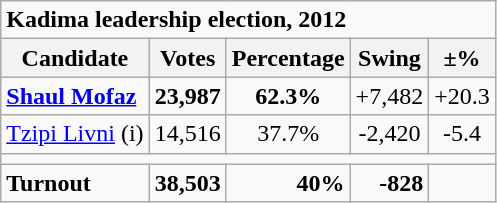<table class="wikitable">
<tr>
<td colspan=5><strong>Kadima leadership election, 2012</strong></td>
</tr>
<tr>
<th>Candidate</th>
<th>Votes</th>
<th>Percentage</th>
<th>Swing</th>
<th>±%</th>
</tr>
<tr>
<td><strong><a href='#'>Shaul Mofaz</a></strong></td>
<td align=center><strong>23,987</strong></td>
<td align=center><strong>62.3%</strong></td>
<td align=center>+7,482</td>
<td align=center>+20.3</td>
</tr>
<tr>
<td><a href='#'>Tzipi Livni</a> (i)</td>
<td align=center>14,516</td>
<td align=center>37.7%</td>
<td align=center>-2,420</td>
<td align=center>-5.4</td>
</tr>
<tr>
<td colspan=5></td>
</tr>
<tr>
<td><strong>Turnout</strong></td>
<td style=text-align:right><strong>38,503</strong></td>
<td style=text-align:right><strong>40%</strong></td>
<td style=text-align:right><strong>-828</strong></td>
<td style=text-align:right></td>
</tr>
</table>
